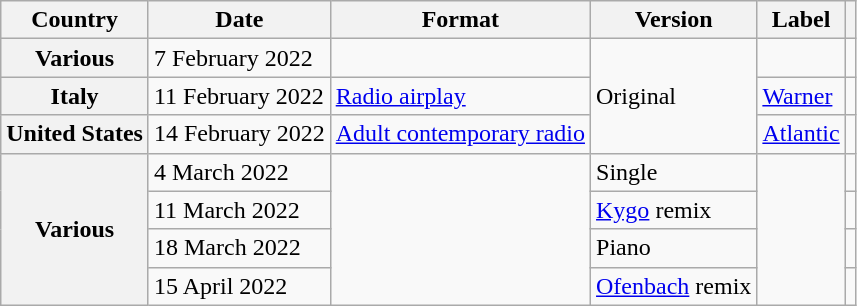<table class="wikitable plainrowheaders">
<tr>
<th scope="col">Country</th>
<th scope="col">Date</th>
<th scope="col">Format</th>
<th scope="col">Version</th>
<th scope="col">Label</th>
<th scope="col"></th>
</tr>
<tr>
<th scope="row">Various</th>
<td>7 February 2022</td>
<td></td>
<td rowspan="3">Original</td>
<td></td>
<td align="center"></td>
</tr>
<tr>
<th scope="row">Italy</th>
<td>11 February 2022</td>
<td><a href='#'>Radio airplay</a></td>
<td><a href='#'>Warner</a></td>
<td align="center"></td>
</tr>
<tr>
<th scope="row">United States</th>
<td>14 February 2022</td>
<td><a href='#'>Adult contemporary radio</a></td>
<td><a href='#'>Atlantic</a></td>
<td align="center"></td>
</tr>
<tr>
<th scope="rowgroup" rowspan="4">Various</th>
<td>4 March 2022</td>
<td rowspan="4"></td>
<td>Single</td>
<td rowspan="4"></td>
<td align="center"></td>
</tr>
<tr>
<td>11 March 2022</td>
<td><a href='#'>Kygo</a> remix</td>
<td align="center"></td>
</tr>
<tr>
<td>18 March 2022</td>
<td>Piano</td>
<td align="center"></td>
</tr>
<tr>
<td>15 April 2022</td>
<td><a href='#'>Ofenbach</a> remix</td>
<td align="center"></td>
</tr>
</table>
